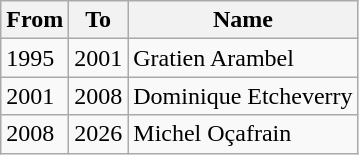<table class="wikitable">
<tr>
<th>From</th>
<th>To</th>
<th>Name</th>
</tr>
<tr>
<td>1995</td>
<td>2001</td>
<td>Gratien Arambel</td>
</tr>
<tr>
<td>2001</td>
<td>2008</td>
<td>Dominique Etcheverry</td>
</tr>
<tr>
<td>2008</td>
<td>2026</td>
<td>Michel Oçafrain</td>
</tr>
</table>
